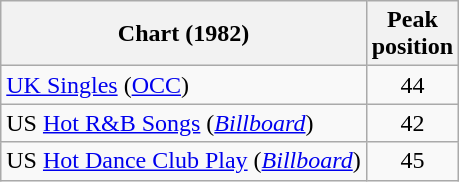<table class="wikitable">
<tr>
<th>Chart (1982)</th>
<th>Peak<br>position</th>
</tr>
<tr>
<td><a href='#'>UK Singles</a> (<a href='#'>OCC</a>)</td>
<td style="text-align:center;">44</td>
</tr>
<tr>
<td>US <a href='#'>Hot R&B Songs</a> (<em><a href='#'>Billboard</a></em>)</td>
<td style="text-align:center;">42</td>
</tr>
<tr>
<td>US <a href='#'>Hot Dance Club Play</a> (<em><a href='#'>Billboard</a></em>)</td>
<td style="text-align:center;">45</td>
</tr>
</table>
